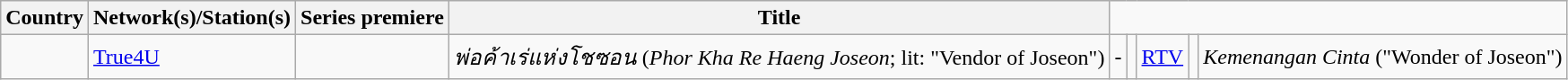<table class="sortable wikitable">
<tr>
<th>Country</th>
<th>Network(s)/Station(s)</th>
<th>Series premiere</th>
<th>Title</th>
</tr>
<tr>
<td></td>
<td><a href='#'>True4U</a></td>
<td></td>
<td><em>พ่อค้าเร่แห่งโชซอน</em> (<em>Phor Kha Re Haeng Joseon</em>; lit: "Vendor of Joseon")</td>
<td>-</td>
<td></td>
<td><a href='#'>RTV</a></td>
<td></td>
<td><em>Kemenangan Cinta</em> ("Wonder of Joseon")</td>
</tr>
</table>
